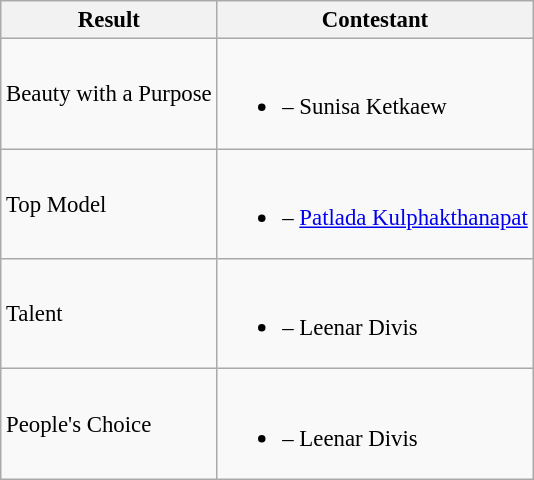<table class="wikitable sortable" style="font-size: 95%;">
<tr>
<th>Result</th>
<th>Contestant</th>
</tr>
<tr>
<td>Beauty with a Purpose</td>
<td><br><ul><li> – Sunisa Ketkaew</li></ul></td>
</tr>
<tr>
<td>Top Model</td>
<td><br><ul><li> – <a href='#'>Patlada Kulphakthanapat</a></li></ul></td>
</tr>
<tr>
<td>Talent</td>
<td><br><ul><li> – Leenar Divis</li></ul></td>
</tr>
<tr>
<td>People's Choice</td>
<td><br><ul><li> – Leenar Divis</li></ul></td>
</tr>
</table>
